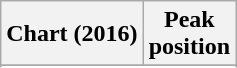<table class="wikitable plainrowheaders sortable" style="text-align:center;">
<tr>
<th scope="col">Chart (2016)</th>
<th scope="col">Peak<br>position</th>
</tr>
<tr>
</tr>
<tr>
</tr>
</table>
